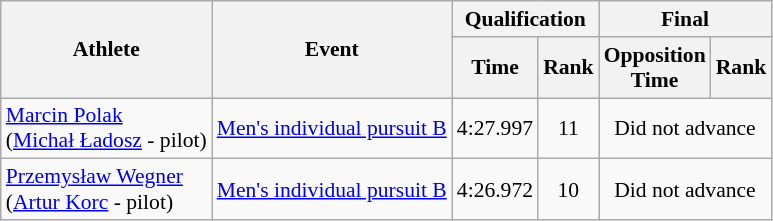<table class=wikitable style="font-size:90%">
<tr>
<th rowspan="2">Athlete</th>
<th rowspan="2">Event</th>
<th colspan="2">Qualification</th>
<th colspan="2">Final</th>
</tr>
<tr>
<th>Time</th>
<th>Rank</th>
<th>Opposition<br>Time</th>
<th>Rank</th>
</tr>
<tr>
<td><a href='#'>Marcin Polak</a><br>(<a href='#'>Michał Ładosz</a> - pilot)</td>
<td><a href='#'>Men's individual pursuit B</a></td>
<td align="center">4:27.997</td>
<td align="center">11</td>
<td align="center" colspan=2>Did not advance</td>
</tr>
<tr>
<td><a href='#'>Przemysław Wegner</a><br>(<a href='#'>Artur Korc</a> - pilot)</td>
<td><a href='#'>Men's individual pursuit B</a></td>
<td align="center">4:26.972</td>
<td align="center">10</td>
<td align="center" colspan=2>Did not advance</td>
</tr>
</table>
